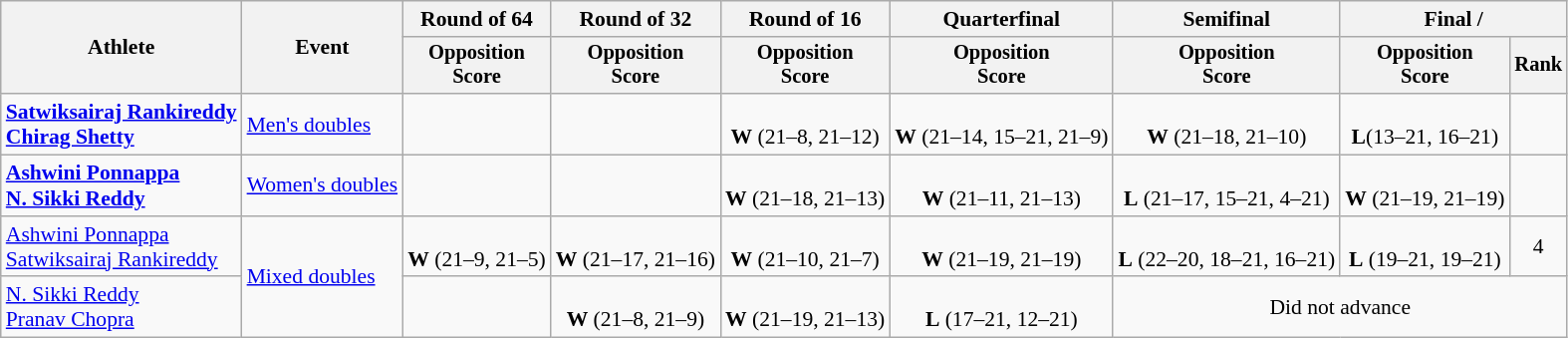<table class=wikitable style=font-size:90%;text-align:center;>
<tr>
<th rowspan=2>Athlete</th>
<th rowspan=2>Event</th>
<th>Round of 64</th>
<th>Round of 32</th>
<th>Round of 16</th>
<th>Quarterfinal</th>
<th>Semifinal</th>
<th colspan=2>Final / </th>
</tr>
<tr style="font-size:95%">
<th>Opposition<br>Score</th>
<th>Opposition<br>Score</th>
<th>Opposition<br>Score</th>
<th>Opposition<br>Score</th>
<th>Opposition<br>Score</th>
<th>Opposition<br>Score</th>
<th>Rank</th>
</tr>
<tr>
<td align=left><strong><a href='#'>Satwiksairaj Rankireddy</a></strong><br><strong><a href='#'>Chirag Shetty</a></strong></td>
<td align=left><a href='#'>Men's doubles</a></td>
<td></td>
<td></td>
<td><br><strong>W</strong> (21–8, 21–12)</td>
<td><br><strong>W</strong> (21–14, 15–21, 21–9)</td>
<td><br><strong>W</strong> (21–18, 21–10)</td>
<td><br> <strong>L</strong>(13–21, 16–21)</td>
<td></td>
</tr>
<tr>
<td align=left><strong><a href='#'>Ashwini Ponnappa</a></strong><br><strong><a href='#'>N. Sikki Reddy</a></strong></td>
<td align=left><a href='#'>Women's doubles</a></td>
<td></td>
<td></td>
<td><br><strong>W</strong> (21–18, 21–13)</td>
<td><br><strong>W</strong> (21–11, 21–13)</td>
<td><br><strong>L</strong> (21–17, 15–21, 4–21)</td>
<td><br><strong>W</strong> (21–19, 21–19)</td>
<td></td>
</tr>
<tr>
<td align=left><a href='#'>Ashwini Ponnappa</a><br><a href='#'>Satwiksairaj Rankireddy</a></td>
<td align=left rowspan="2"><a href='#'>Mixed doubles</a></td>
<td><br><strong>W</strong> (21–9, 21–5)</td>
<td><br><strong>W</strong> (21–17, 21–16)</td>
<td><br><strong>W</strong> (21–10, 21–7)</td>
<td><br><strong>W</strong> (21–19, 21–19)</td>
<td><br><strong>L</strong> (22–20, 18–21, 16–21)</td>
<td><br><strong>L</strong> (19–21, 19–21)</td>
<td>4</td>
</tr>
<tr>
<td align=left><a href='#'>N. Sikki Reddy</a><br><a href='#'>Pranav Chopra</a></td>
<td></td>
<td><br><strong>W</strong> (21–8, 21–9)</td>
<td><br><strong>W</strong> (21–19, 21–13)</td>
<td><br><strong>L</strong> (17–21, 12–21)</td>
<td colspan=3>Did not advance</td>
</tr>
</table>
